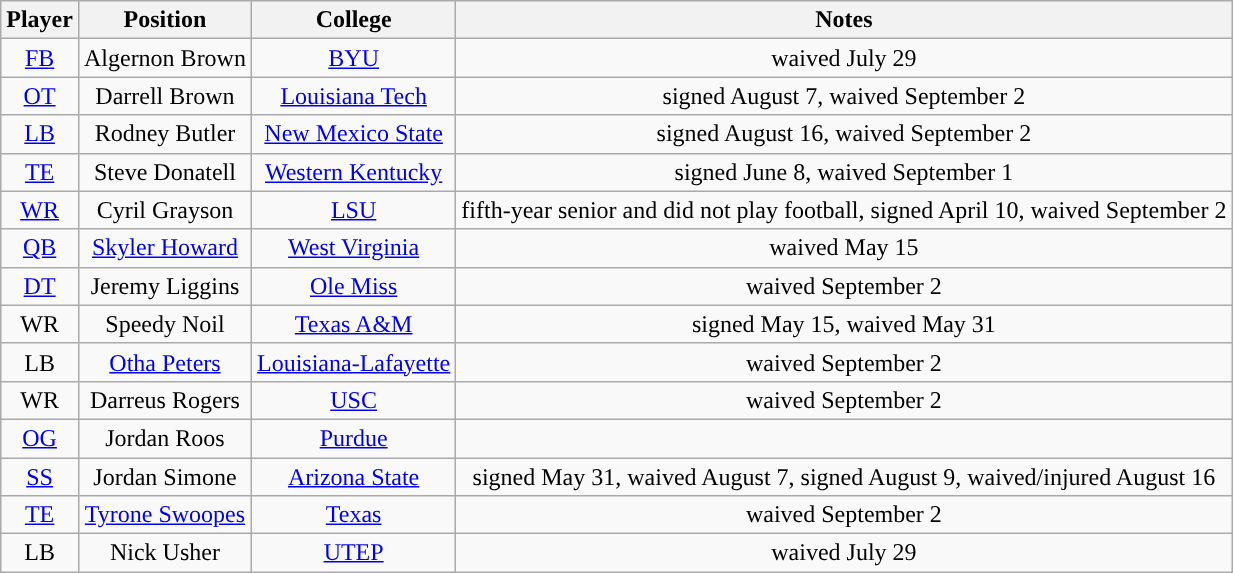<table class="wikitable" style="text-align:center">
<tr>
<th>Player</th>
<th>Position</th>
<th>College</th>
<th>Notes</th>
</tr>
<tr>
<td><a href='#'>FB</a></td>
<td>Algernon Brown</td>
<td><a href='#'>BYU</a></td>
<td>waived July 29</td>
</tr>
<tr>
<td><a href='#'>OT</a></td>
<td>Darrell Brown</td>
<td><a href='#'>Louisiana Tech</a></td>
<td>signed August 7, waived September 2</td>
</tr>
<tr>
<td><a href='#'>LB</a></td>
<td>Rodney Butler</td>
<td><a href='#'>New Mexico State</a></td>
<td>signed August 16, waived September 2</td>
</tr>
<tr>
<td><a href='#'>TE</a></td>
<td>Steve Donatell</td>
<td><a href='#'>Western Kentucky</a></td>
<td>signed June 8, waived September 1</td>
</tr>
<tr>
<td><a href='#'>WR</a></td>
<td>Cyril Grayson</td>
<td><a href='#'>LSU</a></td>
<td>fifth-year senior and did not play football, signed April 10, waived September 2</td>
</tr>
<tr>
<td><a href='#'>QB</a></td>
<td><a href='#'>Skyler Howard</a></td>
<td><a href='#'>West Virginia</a></td>
<td>waived May 15</td>
</tr>
<tr>
<td><a href='#'>DT</a></td>
<td>Jeremy Liggins</td>
<td><a href='#'>Ole Miss</a></td>
<td>waived September 2</td>
</tr>
<tr>
<td>WR</td>
<td>Speedy Noil</td>
<td><a href='#'>Texas A&M</a></td>
<td>signed May 15, waived May 31</td>
</tr>
<tr>
<td>LB</td>
<td><a href='#'>Otha Peters</a></td>
<td><a href='#'>Louisiana-Lafayette</a></td>
<td>waived September 2</td>
</tr>
<tr>
<td>WR</td>
<td>Darreus Rogers</td>
<td><a href='#'>USC</a></td>
<td>waived September 2</td>
</tr>
<tr>
<td><a href='#'>OG</a></td>
<td>Jordan Roos</td>
<td><a href='#'>Purdue</a></td>
<td></td>
</tr>
<tr>
<td><a href='#'>SS</a></td>
<td>Jordan Simone</td>
<td><a href='#'>Arizona State</a></td>
<td>signed May 31, waived August 7, signed August 9, waived/injured August 16</td>
</tr>
<tr>
<td><a href='#'>TE</a></td>
<td><a href='#'>Tyrone Swoopes</a></td>
<td><a href='#'>Texas</a></td>
<td>waived September 2</td>
</tr>
<tr>
<td>LB</td>
<td>Nick Usher</td>
<td><a href='#'>UTEP</a></td>
<td>waived July 29</td>
</tr>
</table>
